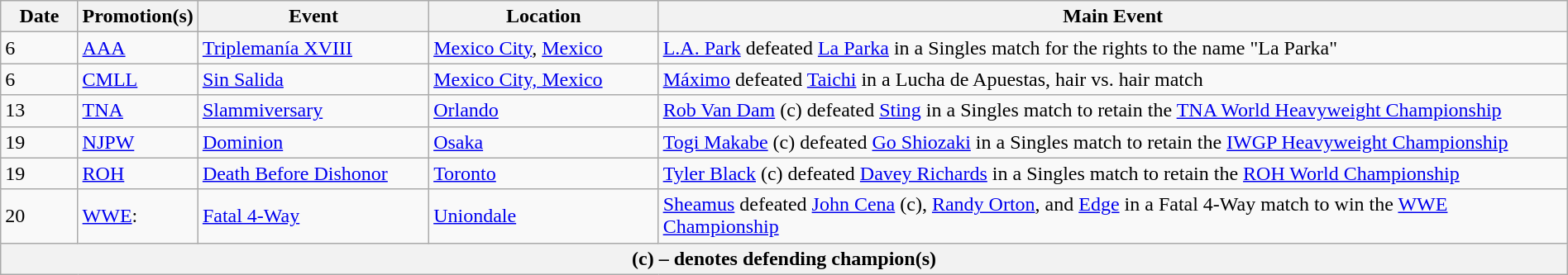<table class="wikitable" style="width:100%;">
<tr>
<th width=5%>Date</th>
<th width=5%>Promotion(s)</th>
<th style="width:15%;">Event</th>
<th style="width:15%;">Location</th>
<th style="width:60%;">Main Event</th>
</tr>
<tr>
<td>6</td>
<td><a href='#'>AAA</a></td>
<td><a href='#'>Triplemanía XVIII</a></td>
<td><a href='#'>Mexico City</a>, <a href='#'>Mexico</a></td>
<td><a href='#'>L.A. Park</a> defeated <a href='#'>La Parka</a> in a Singles match for the rights to the name "La Parka"</td>
</tr>
<tr>
<td>6</td>
<td><a href='#'>CMLL</a></td>
<td><a href='#'>Sin Salida</a></td>
<td><a href='#'>Mexico City, Mexico</a></td>
<td><a href='#'>Máximo</a> defeated <a href='#'>Taichi</a> in a Lucha de Apuestas, hair vs. hair match</td>
</tr>
<tr>
<td>13</td>
<td><a href='#'>TNA</a></td>
<td><a href='#'>Slammiversary</a></td>
<td><a href='#'>Orlando</a></td>
<td><a href='#'>Rob Van Dam</a> (c) defeated <a href='#'>Sting</a> in a Singles match to retain the <a href='#'>TNA World Heavyweight Championship</a></td>
</tr>
<tr>
<td>19</td>
<td><a href='#'>NJPW</a></td>
<td><a href='#'>Dominion</a></td>
<td><a href='#'>Osaka</a></td>
<td><a href='#'>Togi Makabe</a> (c) defeated <a href='#'>Go Shiozaki</a> in a Singles match to retain the <a href='#'>IWGP Heavyweight Championship</a></td>
</tr>
<tr>
<td>19</td>
<td><a href='#'>ROH</a></td>
<td><a href='#'>Death Before Dishonor</a></td>
<td><a href='#'>Toronto</a></td>
<td><a href='#'>Tyler Black</a> (c) defeated <a href='#'>Davey Richards</a> in a Singles match to retain the <a href='#'>ROH World Championship</a></td>
</tr>
<tr>
<td>20</td>
<td><a href='#'>WWE</a>:<br></td>
<td><a href='#'>Fatal 4-Way</a></td>
<td><a href='#'>Uniondale</a></td>
<td><a href='#'>Sheamus</a> defeated <a href='#'>John Cena</a> (c), <a href='#'>Randy Orton</a>, and <a href='#'>Edge</a> in a Fatal 4-Way match to win the <a href='#'>WWE Championship</a></td>
</tr>
<tr>
<th colspan="6">(c) – denotes defending champion(s)</th>
</tr>
</table>
